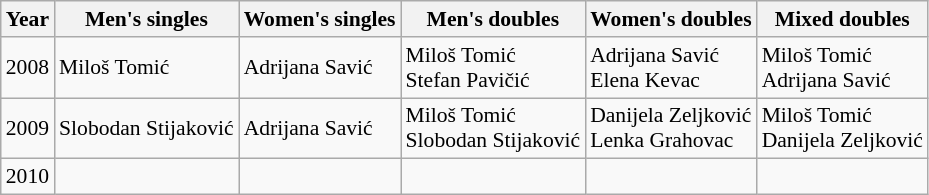<table class=wikitable style="font-size:90%;">
<tr>
<th>Year</th>
<th>Men's singles</th>
<th>Women's singles</th>
<th>Men's doubles</th>
<th>Women's doubles</th>
<th>Mixed doubles</th>
</tr>
<tr>
<td>2008</td>
<td>Miloš Tomić</td>
<td>Adrijana Savić</td>
<td>Miloš Tomić  <br>Stefan Pavičić</td>
<td>Adrijana Savić<br>Elena Kevac</td>
<td>Miloš Tomić <br>Adrijana Savić</td>
</tr>
<tr>
<td>2009</td>
<td>Slobodan Stijaković</td>
<td>Adrijana Savić</td>
<td>Miloš Tomić  <br>Slobodan Stijaković</td>
<td>Danijela Zeljković<br>Lenka Grahovac</td>
<td>Miloš Tomić <br>Danijela Zeljković</td>
</tr>
<tr>
<td>2010</td>
<td></td>
<td></td>
<td></td>
<td></td>
<td></td>
</tr>
</table>
